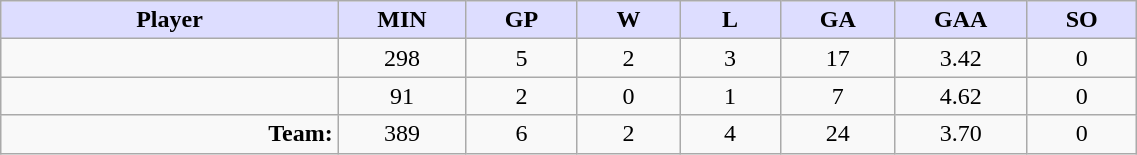<table style="width:60%;" class="wikitable sortable">
<tr>
<th style="background:#ddf; width:10%;">Player</th>
<th style="width:3%; background:#ddf;" title="Minutes played">MIN</th>
<th style="width:3%; background:#ddf;" title="Games played in">GP</th>
<th style="width:3%; background:#ddf;" title="Games played in">W</th>
<th style="width:3%; background:#ddf;" title="Games played in">L</th>
<th style="width:3%; background:#ddf;" title="Goals against">GA</th>
<th style="width:3%; background:#ddf;" title="Goals against average">GAA</th>
<th style="width:3%; background:#ddf;" title="Shut-outs">SO</th>
</tr>
<tr style="text-align:center;">
<td style="text-align:right;"></td>
<td>298</td>
<td>5</td>
<td>2</td>
<td>3</td>
<td>17</td>
<td>3.42</td>
<td>0</td>
</tr>
<tr style="text-align:center;">
<td style="text-align:right;"></td>
<td>91</td>
<td>2</td>
<td>0</td>
<td>1</td>
<td>7</td>
<td>4.62</td>
<td>0</td>
</tr>
<tr style="text-align:center;">
<td style="text-align:right;"><strong>Team:</strong></td>
<td>389</td>
<td>6</td>
<td>2</td>
<td>4</td>
<td>24</td>
<td>3.70</td>
<td>0</td>
</tr>
</table>
